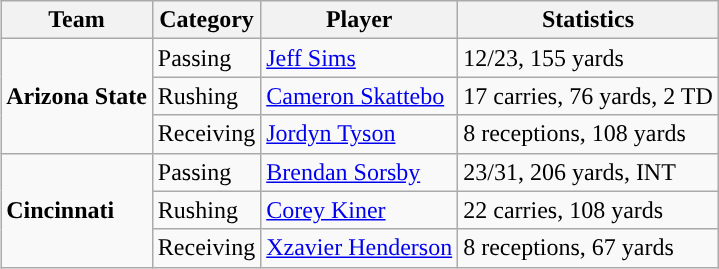<table class="wikitable" style="float: right;">
<tr>
<th>Team</th>
<th>Category</th>
<th>Player</th>
<th>Statistics</th>
</tr>
<tr>
<td rowspan=3><strong>Arizona State</strong></td>
<td>Passing</td>
<td><a href='#'>Jeff Sims</a></td>
<td>12/23, 155 yards</td>
</tr>
<tr>
<td>Rushing</td>
<td><a href='#'>Cameron Skattebo</a></td>
<td>17 carries, 76 yards, 2 TD</td>
</tr>
<tr>
<td>Receiving</td>
<td><a href='#'>Jordyn Tyson</a></td>
<td>8 receptions, 108 yards</td>
</tr>
<tr>
<td rowspan=3><strong>Cincinnati</strong></td>
<td>Passing</td>
<td><a href='#'>Brendan Sorsby</a></td>
<td>23/31, 206 yards, INT</td>
</tr>
<tr>
<td>Rushing</td>
<td><a href='#'>Corey Kiner</a></td>
<td>22 carries, 108 yards</td>
</tr>
<tr>
<td>Receiving</td>
<td><a href='#'>Xzavier Henderson</a></td>
<td>8 receptions, 67 yards</td>
</tr>
</table>
